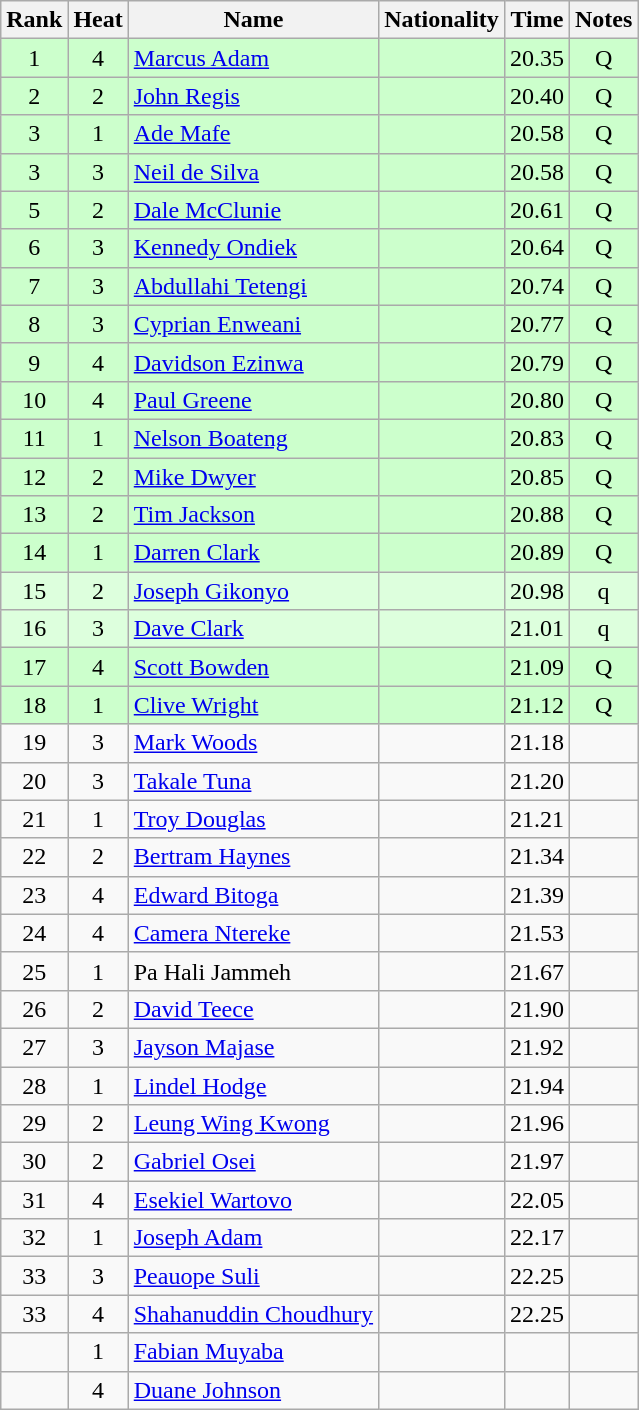<table class="wikitable sortable" style="text-align:center">
<tr>
<th>Rank</th>
<th>Heat</th>
<th>Name</th>
<th>Nationality</th>
<th>Time</th>
<th>Notes</th>
</tr>
<tr bgcolor=ccffcc>
<td>1</td>
<td>4</td>
<td align=left><a href='#'>Marcus Adam</a></td>
<td align=left></td>
<td>20.35</td>
<td>Q</td>
</tr>
<tr bgcolor=ccffcc>
<td>2</td>
<td>2</td>
<td align=left><a href='#'>John Regis</a></td>
<td align=left></td>
<td>20.40</td>
<td>Q</td>
</tr>
<tr bgcolor=ccffcc>
<td>3</td>
<td>1</td>
<td align=left><a href='#'>Ade Mafe</a></td>
<td align=left></td>
<td>20.58</td>
<td>Q</td>
</tr>
<tr bgcolor=ccffcc>
<td>3</td>
<td>3</td>
<td align=left><a href='#'>Neil de Silva</a></td>
<td align=left></td>
<td>20.58</td>
<td>Q</td>
</tr>
<tr bgcolor=ccffcc>
<td>5</td>
<td>2</td>
<td align=left><a href='#'>Dale McClunie</a></td>
<td align=left></td>
<td>20.61</td>
<td>Q</td>
</tr>
<tr bgcolor=ccffcc>
<td>6</td>
<td>3</td>
<td align=left><a href='#'>Kennedy Ondiek</a></td>
<td align=left></td>
<td>20.64</td>
<td>Q</td>
</tr>
<tr bgcolor=ccffcc>
<td>7</td>
<td>3</td>
<td align=left><a href='#'>Abdullahi Tetengi</a></td>
<td align=left></td>
<td>20.74</td>
<td>Q</td>
</tr>
<tr bgcolor=ccffcc>
<td>8</td>
<td>3</td>
<td align=left><a href='#'>Cyprian Enweani</a></td>
<td align=left></td>
<td>20.77</td>
<td>Q</td>
</tr>
<tr bgcolor=ccffcc>
<td>9</td>
<td>4</td>
<td align=left><a href='#'>Davidson Ezinwa</a></td>
<td align=left></td>
<td>20.79</td>
<td>Q</td>
</tr>
<tr bgcolor=ccffcc>
<td>10</td>
<td>4</td>
<td align=left><a href='#'>Paul Greene</a></td>
<td align=left></td>
<td>20.80</td>
<td>Q</td>
</tr>
<tr bgcolor=ccffcc>
<td>11</td>
<td>1</td>
<td align=left><a href='#'>Nelson Boateng</a></td>
<td align=left></td>
<td>20.83</td>
<td>Q</td>
</tr>
<tr bgcolor=ccffcc>
<td>12</td>
<td>2</td>
<td align=left><a href='#'>Mike Dwyer</a></td>
<td align=left></td>
<td>20.85</td>
<td>Q</td>
</tr>
<tr bgcolor=ccffcc>
<td>13</td>
<td>2</td>
<td align=left><a href='#'>Tim Jackson</a></td>
<td align=left></td>
<td>20.88</td>
<td>Q</td>
</tr>
<tr bgcolor=ccffcc>
<td>14</td>
<td>1</td>
<td align=left><a href='#'>Darren Clark</a></td>
<td align=left></td>
<td>20.89</td>
<td>Q</td>
</tr>
<tr bgcolor=ddffdd>
<td>15</td>
<td>2</td>
<td align=left><a href='#'>Joseph Gikonyo</a></td>
<td align=left></td>
<td>20.98</td>
<td>q</td>
</tr>
<tr bgcolor=ddffdd>
<td>16</td>
<td>3</td>
<td align=left><a href='#'>Dave Clark</a></td>
<td align=left></td>
<td>21.01</td>
<td>q</td>
</tr>
<tr bgcolor=ccffcc>
<td>17</td>
<td>4</td>
<td align=left><a href='#'>Scott Bowden</a></td>
<td align=left></td>
<td>21.09</td>
<td>Q</td>
</tr>
<tr bgcolor=ccffcc>
<td>18</td>
<td>1</td>
<td align=left><a href='#'>Clive Wright</a></td>
<td align=left></td>
<td>21.12</td>
<td>Q</td>
</tr>
<tr>
<td>19</td>
<td>3</td>
<td align=left><a href='#'>Mark Woods</a></td>
<td align=left></td>
<td>21.18</td>
<td></td>
</tr>
<tr>
<td>20</td>
<td>3</td>
<td align=left><a href='#'>Takale Tuna</a></td>
<td align=left></td>
<td>21.20</td>
<td></td>
</tr>
<tr>
<td>21</td>
<td>1</td>
<td align=left><a href='#'>Troy Douglas</a></td>
<td align=left></td>
<td>21.21</td>
<td></td>
</tr>
<tr>
<td>22</td>
<td>2</td>
<td align=left><a href='#'>Bertram Haynes</a></td>
<td align=left></td>
<td>21.34</td>
<td></td>
</tr>
<tr>
<td>23</td>
<td>4</td>
<td align=left><a href='#'>Edward Bitoga</a></td>
<td align=left></td>
<td>21.39</td>
<td></td>
</tr>
<tr>
<td>24</td>
<td>4</td>
<td align=left><a href='#'>Camera Ntereke</a></td>
<td align=left></td>
<td>21.53</td>
<td></td>
</tr>
<tr>
<td>25</td>
<td>1</td>
<td align=left>Pa Hali Jammeh</td>
<td align=left></td>
<td>21.67</td>
<td></td>
</tr>
<tr>
<td>26</td>
<td>2</td>
<td align=left><a href='#'>David Teece</a></td>
<td align=left></td>
<td>21.90</td>
<td></td>
</tr>
<tr>
<td>27</td>
<td>3</td>
<td align=left><a href='#'>Jayson Majase</a></td>
<td align=left></td>
<td>21.92</td>
<td></td>
</tr>
<tr>
<td>28</td>
<td>1</td>
<td align=left><a href='#'>Lindel Hodge</a></td>
<td align=left></td>
<td>21.94</td>
<td></td>
</tr>
<tr>
<td>29</td>
<td>2</td>
<td align=left><a href='#'>Leung Wing Kwong</a></td>
<td align=left></td>
<td>21.96</td>
<td></td>
</tr>
<tr>
<td>30</td>
<td>2</td>
<td align=left><a href='#'>Gabriel Osei</a></td>
<td align=left></td>
<td>21.97</td>
<td></td>
</tr>
<tr>
<td>31</td>
<td>4</td>
<td align=left><a href='#'>Esekiel Wartovo</a></td>
<td align=left></td>
<td>22.05</td>
<td></td>
</tr>
<tr>
<td>32</td>
<td>1</td>
<td align=left><a href='#'>Joseph Adam</a></td>
<td align=left></td>
<td>22.17</td>
<td></td>
</tr>
<tr>
<td>33</td>
<td>3</td>
<td align=left><a href='#'>Peauope Suli</a></td>
<td align=left></td>
<td>22.25</td>
<td></td>
</tr>
<tr>
<td>33</td>
<td>4</td>
<td align=left><a href='#'>Shahanuddin Choudhury</a></td>
<td align=left></td>
<td>22.25</td>
<td></td>
</tr>
<tr>
<td></td>
<td>1</td>
<td align=left><a href='#'>Fabian Muyaba</a></td>
<td align=left></td>
<td></td>
<td></td>
</tr>
<tr>
<td></td>
<td>4</td>
<td align=left><a href='#'>Duane Johnson</a></td>
<td align=left></td>
<td></td>
<td></td>
</tr>
</table>
